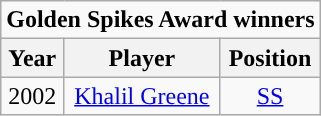<table class="wikitable">
<tr>
<td colspan="3"><strong>Golden Spikes Award winners</strong> </td>
</tr>
<tr>
<th>Year</th>
<th>Player</th>
<th>Position</th>
</tr>
<tr style="text-align:center;">
<td>2002</td>
<td><a href='#'>Khalil Greene</a></td>
<td><a href='#'>SS</a></td>
</tr>
</table>
